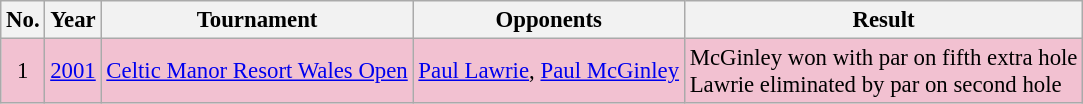<table class="wikitable" style="font-size:95%;">
<tr>
<th>No.</th>
<th>Year</th>
<th>Tournament</th>
<th>Opponents</th>
<th>Result</th>
</tr>
<tr style="background:#F2C1D1;">
<td align=center>1</td>
<td><a href='#'>2001</a></td>
<td><a href='#'>Celtic Manor Resort Wales Open</a></td>
<td> <a href='#'>Paul Lawrie</a>,  <a href='#'>Paul McGinley</a></td>
<td>McGinley won with par on fifth extra hole<br>Lawrie eliminated by par on second hole</td>
</tr>
</table>
